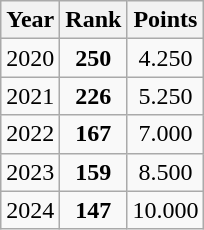<table class="wikitable" style="text-align: center;">
<tr>
<th>Year</th>
<th>Rank</th>
<th>Points</th>
</tr>
<tr>
<td>2020</td>
<td> <strong>250</strong></td>
<td>4.250</td>
</tr>
<tr>
<td>2021</td>
<td> <strong>226</strong></td>
<td>5.250</td>
</tr>
<tr>
<td>2022</td>
<td> <strong>167</strong></td>
<td>7.000</td>
</tr>
<tr>
<td>2023</td>
<td> <strong>159</strong></td>
<td>8.500</td>
</tr>
<tr>
<td>2024</td>
<td> <strong>147</strong></td>
<td>10.000</td>
</tr>
</table>
